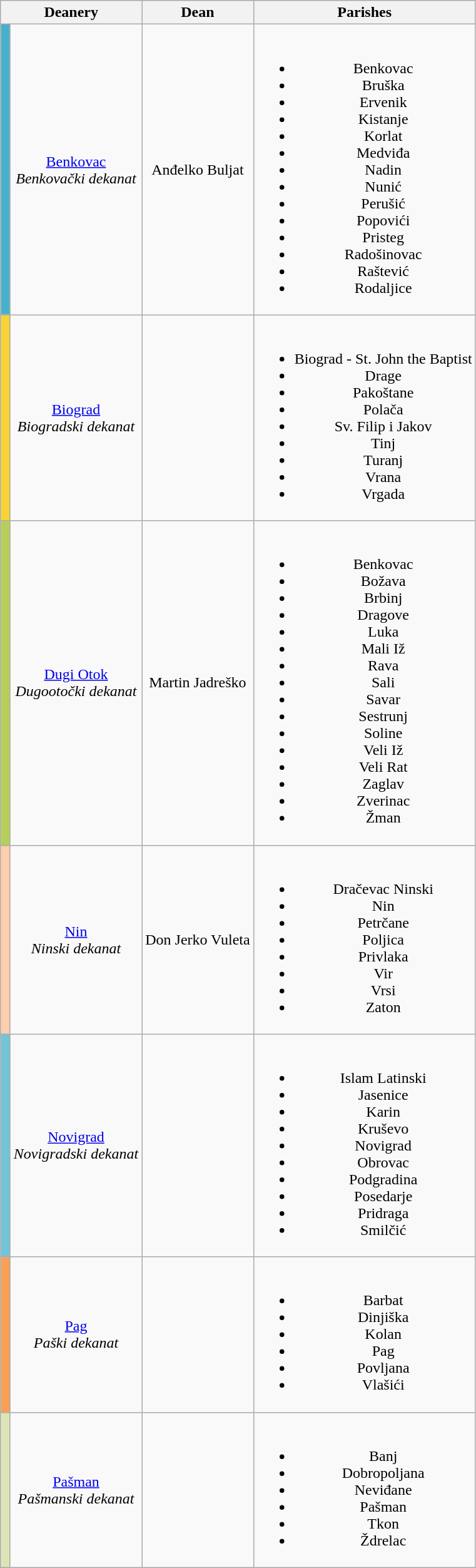<table class="wikitable">
<tr>
<th colspan=2>Deanery</th>
<th>Dean</th>
<th>Parishes</th>
</tr>
<tr align=center>
<td width=3px style="background-color:#46B1CC"></td>
<td><a href='#'>Benkovac</a><br><em>Benkovački dekanat</em></td>
<td>Anđelko Buljat</td>
<td><br><ul><li>Benkovac</li><li>Bruška</li><li>Ervenik</li><li>Kistanje</li><li>Korlat</li><li>Medviđa</li><li>Nadin</li><li>Nunić</li><li>Perušić</li><li>Popovići</li><li>Pristeg</li><li>Radošinovac</li><li>Raštević</li><li>Rodaljice</li></ul></td>
</tr>
<tr align=center>
<td width=3px style="background-color:#F7D333"></td>
<td><a href='#'>Biograd</a><br><em>Biogradski dekanat</em></td>
<td></td>
<td><br><ul><li>Biograd - St. John the Baptist</li><li>Drage</li><li>Pakoštane</li><li>Polača</li><li>Sv. Filip i Jakov</li><li>Tinj</li><li>Turanj</li><li>Vrana</li><li>Vrgada</li></ul></td>
</tr>
<tr align=center>
<td width=3px style="background-color:#B6CF59"></td>
<td><a href='#'>Dugi Otok</a><br><em>Dugootočki dekanat</em></td>
<td>Martin Jadreško</td>
<td><br><ul><li>Benkovac</li><li>Božava</li><li>Brbinj</li><li>Dragove</li><li>Luka</li><li>Mali Iž</li><li>Rava</li><li>Sali</li><li>Savar</li><li>Sestrunj</li><li>Soline</li><li>Veli Iž</li><li>Veli Rat</li><li>Zaglav</li><li>Zverinac</li><li>Žman</li></ul></td>
</tr>
<tr align=center>
<td width=3px style="background-color:#FFCEAD"></td>
<td><a href='#'>Nin</a><br><em>Ninski dekanat</em></td>
<td>Don Jerko Vuleta</td>
<td><br><ul><li>Dračevac Ninski</li><li>Nin</li><li>Petrčane</li><li>Poljica</li><li>Privlaka</li><li>Vir</li><li>Vrsi</li><li>Zaton</li></ul></td>
</tr>
<tr align=center>
<td width=3px style="background-color:#72C4D8"></td>
<td><a href='#'>Novigrad</a><br><em>Novigradski dekanat</em></td>
<td></td>
<td><br><ul><li>Islam Latinski</li><li>Jasenice</li><li>Karin</li><li>Kruševo</li><li>Novigrad</li><li>Obrovac</li><li>Podgradina</li><li>Posedarje</li><li>Pridraga</li><li>Smilčić</li></ul></td>
</tr>
<tr align=center>
<td width=3px style="background-color:#FAA055"></td>
<td><a href='#'>Pag</a><br><em>Paški dekanat</em></td>
<td></td>
<td><br><ul><li>Barbat</li><li>Dinjiška</li><li>Kolan</li><li>Pag</li><li>Povljana</li><li>Vlašići</li></ul></td>
</tr>
<tr align=center>
<td width=3px style="background-color:#DDE5B7"></td>
<td><a href='#'>Pašman</a><br><em>Pašmanski dekanat</em></td>
<td></td>
<td><br><ul><li>Banj</li><li>Dobropoljana</li><li>Neviđane</li><li>Pašman</li><li>Tkon</li><li>Ždrelac</li></ul></td>
</tr>
</table>
